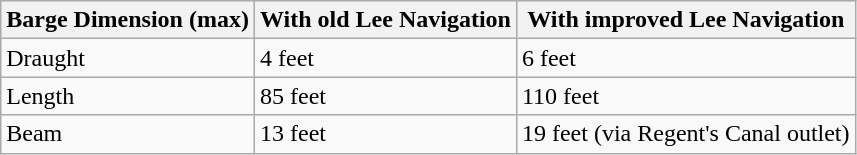<table class="wikitable">
<tr>
<th>Barge Dimension (max)</th>
<th>With old Lee Navigation</th>
<th>With improved Lee Navigation</th>
</tr>
<tr>
<td>Draught</td>
<td>4 feet</td>
<td>6 feet</td>
</tr>
<tr>
<td>Length</td>
<td>85 feet</td>
<td>110 feet</td>
</tr>
<tr>
<td>Beam</td>
<td>13 feet</td>
<td>19 feet (via Regent's Canal outlet)</td>
</tr>
</table>
